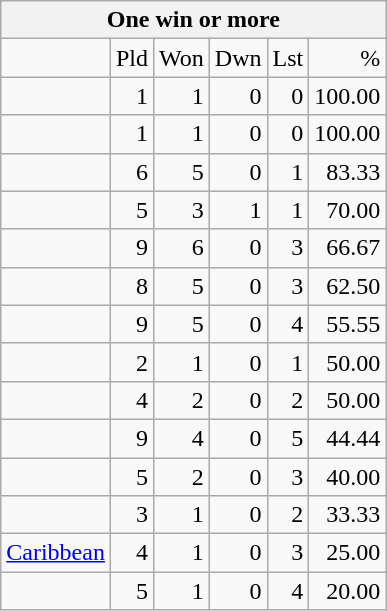<table class="wikitable" style="text-align:right">
<tr>
<th colspan=7>One win or more</th>
</tr>
<tr>
<td style="text-align:left"> </td>
<td>Pld</td>
<td>Won</td>
<td>Dwn</td>
<td>Lst</td>
<td>%</td>
</tr>
<tr>
<td style="text-align:left"></td>
<td>1</td>
<td>1</td>
<td>0</td>
<td>0</td>
<td>100.00</td>
</tr>
<tr>
<td style="text-align:left"></td>
<td>1</td>
<td>1</td>
<td>0</td>
<td>0</td>
<td>100.00</td>
</tr>
<tr>
<td style="text-align:left"></td>
<td>6</td>
<td>5</td>
<td>0</td>
<td>1</td>
<td>83.33</td>
</tr>
<tr>
<td style="text-align:left"></td>
<td>5</td>
<td>3</td>
<td>1</td>
<td>1</td>
<td>70.00</td>
</tr>
<tr>
<td style="text-align:left"></td>
<td>9</td>
<td>6</td>
<td>0</td>
<td>3</td>
<td>66.67</td>
</tr>
<tr>
<td style="text-align:left"></td>
<td>8</td>
<td>5</td>
<td>0</td>
<td>3</td>
<td>62.50</td>
</tr>
<tr>
<td style="text-align:left"></td>
<td>9</td>
<td>5</td>
<td>0</td>
<td>4</td>
<td>55.55</td>
</tr>
<tr>
<td style="text-align:left"></td>
<td>2</td>
<td>1</td>
<td>0</td>
<td>1</td>
<td>50.00</td>
</tr>
<tr>
<td style="text-align:left"></td>
<td>4</td>
<td>2</td>
<td>0</td>
<td>2</td>
<td>50.00</td>
</tr>
<tr>
<td style="text-align:left"></td>
<td>9</td>
<td>4</td>
<td>0</td>
<td>5</td>
<td>44.44</td>
</tr>
<tr>
<td style="text-align:left"></td>
<td>5</td>
<td>2</td>
<td>0</td>
<td>3</td>
<td>40.00</td>
</tr>
<tr>
<td style="text-align:left"></td>
<td>3</td>
<td>1</td>
<td>0</td>
<td>2</td>
<td>33.33</td>
</tr>
<tr>
<td style="text-align:left"> <a href='#'>Caribbean</a></td>
<td>4</td>
<td>1</td>
<td>0</td>
<td>3</td>
<td>25.00</td>
</tr>
<tr>
<td style="text-align:left"></td>
<td>5</td>
<td>1</td>
<td>0</td>
<td>4</td>
<td>20.00</td>
</tr>
</table>
